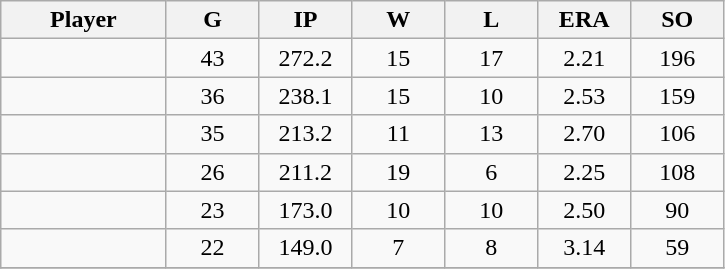<table class="wikitable sortable">
<tr>
<th bgcolor="#DDDDFF" width="16%">Player</th>
<th bgcolor="#DDDDFF" width="9%">G</th>
<th bgcolor="#DDDDFF" width="9%">IP</th>
<th bgcolor="#DDDDFF" width="9%">W</th>
<th bgcolor="#DDDDFF" width="9%">L</th>
<th bgcolor="#DDDDFF" width="9%">ERA</th>
<th bgcolor="#DDDDFF" width="9%">SO</th>
</tr>
<tr align="center">
<td></td>
<td>43</td>
<td>272.2</td>
<td>15</td>
<td>17</td>
<td>2.21</td>
<td>196</td>
</tr>
<tr align="center">
<td></td>
<td>36</td>
<td>238.1</td>
<td>15</td>
<td>10</td>
<td>2.53</td>
<td>159</td>
</tr>
<tr align="center">
<td></td>
<td>35</td>
<td>213.2</td>
<td>11</td>
<td>13</td>
<td>2.70</td>
<td>106</td>
</tr>
<tr align="center">
<td></td>
<td>26</td>
<td>211.2</td>
<td>19</td>
<td>6</td>
<td>2.25</td>
<td>108</td>
</tr>
<tr align="center">
<td></td>
<td>23</td>
<td>173.0</td>
<td>10</td>
<td>10</td>
<td>2.50</td>
<td>90</td>
</tr>
<tr align="center">
<td></td>
<td>22</td>
<td>149.0</td>
<td>7</td>
<td>8</td>
<td>3.14</td>
<td>59</td>
</tr>
<tr align="center">
</tr>
</table>
